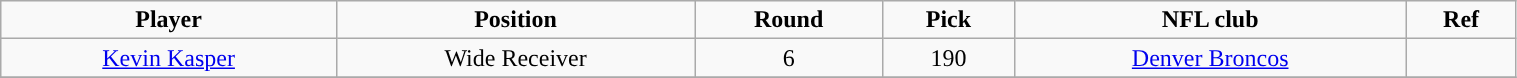<table class="wikitable" width="80%">
<tr align="center">
<td><strong>Player</strong></td>
<td><strong>Position</strong></td>
<td><strong>Round</strong></td>
<td><strong>Pick</strong></td>
<td><strong>NFL club</strong></td>
<td><strong>Ref</strong></td>
</tr>
<tr align="center" bgcolor="">
<td><a href='#'>Kevin Kasper</a></td>
<td>Wide Receiver</td>
<td>6</td>
<td>190</td>
<td><a href='#'>Denver Broncos</a></td>
<td></td>
</tr>
<tr align="center" bgcolor="">
</tr>
</table>
